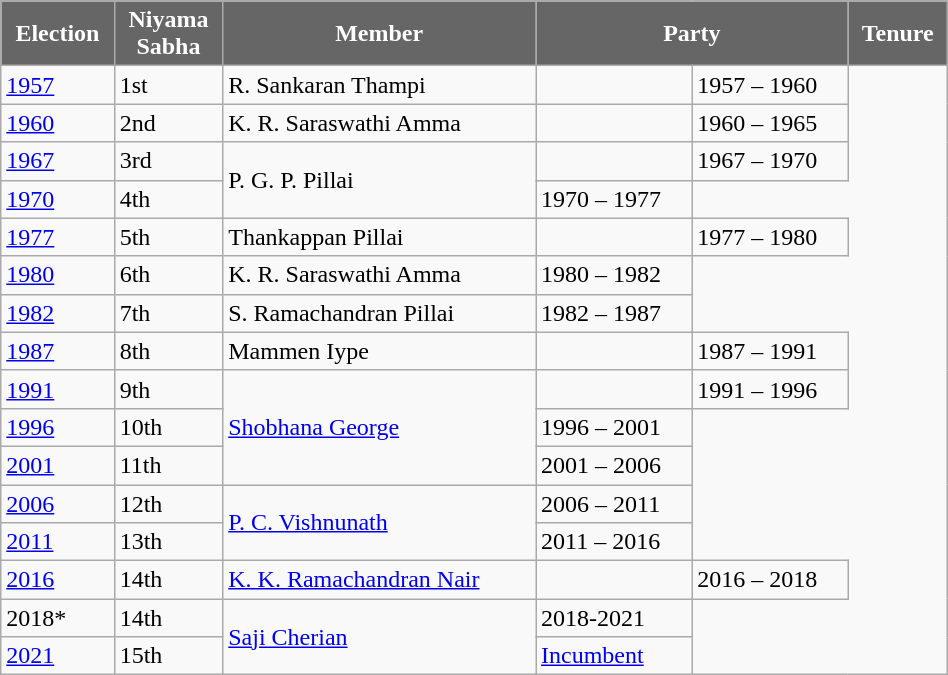<table class="wikitable sortable" width="50%">
<tr>
<th style="background-color:#666666; color:white">Election</th>
<th style="background-color:#666666; color:white">Niyama<br>Sabha</th>
<th style="background-color:#666666; color:white">Member</th>
<th colspan="2" style="background-color:#666666; color:white">Party</th>
<th style="background-color:#666666; color:white">Tenure</th>
</tr>
<tr>
<td><a href='#'>1957</a></td>
<td>1st</td>
<td>R. Sankaran Thampi</td>
<td></td>
<td>1957 – 1960</td>
</tr>
<tr>
<td><a href='#'>1960</a></td>
<td>2nd</td>
<td>K. R. Saraswathi Amma</td>
<td></td>
<td>1960 – 1965</td>
</tr>
<tr>
<td><a href='#'>1967</a></td>
<td>3rd</td>
<td rowspan="2">P. G. P. Pillai</td>
<td></td>
<td>1967 – 1970</td>
</tr>
<tr>
<td><a href='#'>1970</a></td>
<td>4th</td>
<td>1970 – 1977</td>
</tr>
<tr>
<td><a href='#'>1977</a></td>
<td>5th</td>
<td>Thankappan Pillai</td>
<td></td>
<td>1977 – 1980</td>
</tr>
<tr>
<td><a href='#'>1980</a></td>
<td>6th</td>
<td>K. R. Saraswathi Amma</td>
<td>1980 – 1982</td>
</tr>
<tr>
<td><a href='#'>1982</a></td>
<td>7th</td>
<td>S. Ramachandran Pillai</td>
<td>1982 – 1987</td>
</tr>
<tr>
<td><a href='#'>1987</a></td>
<td>8th</td>
<td>Mammen Iype</td>
<td></td>
<td>1987 – 1991</td>
</tr>
<tr>
<td><a href='#'>1991</a></td>
<td>9th</td>
<td rowspan="3"><a href='#'>Shobhana George</a></td>
<td></td>
<td>1991 – 1996</td>
</tr>
<tr>
<td><a href='#'>1996</a></td>
<td>10th</td>
<td>1996 – 2001</td>
</tr>
<tr>
<td><a href='#'>2001</a></td>
<td>11th</td>
<td>2001 – 2006</td>
</tr>
<tr>
<td><a href='#'>2006</a></td>
<td>12th</td>
<td rowspan="2"><a href='#'>P. C. Vishnunath</a></td>
<td>2006 – 2011</td>
</tr>
<tr>
<td><a href='#'>2011</a></td>
<td>13th</td>
<td>2011 – 2016</td>
</tr>
<tr>
<td><a href='#'>2016</a></td>
<td>14th</td>
<td><a href='#'>K. K. Ramachandran Nair</a></td>
<td></td>
<td>2016 – 2018</td>
</tr>
<tr>
<td>2018*</td>
<td>14th</td>
<td rowspan="2"><a href='#'>Saji Cherian</a></td>
<td>2018-2021</td>
</tr>
<tr>
<td><a href='#'>2021</a></td>
<td>15th</td>
<td><a href='#'>Incumbent</a></td>
</tr>
</table>
